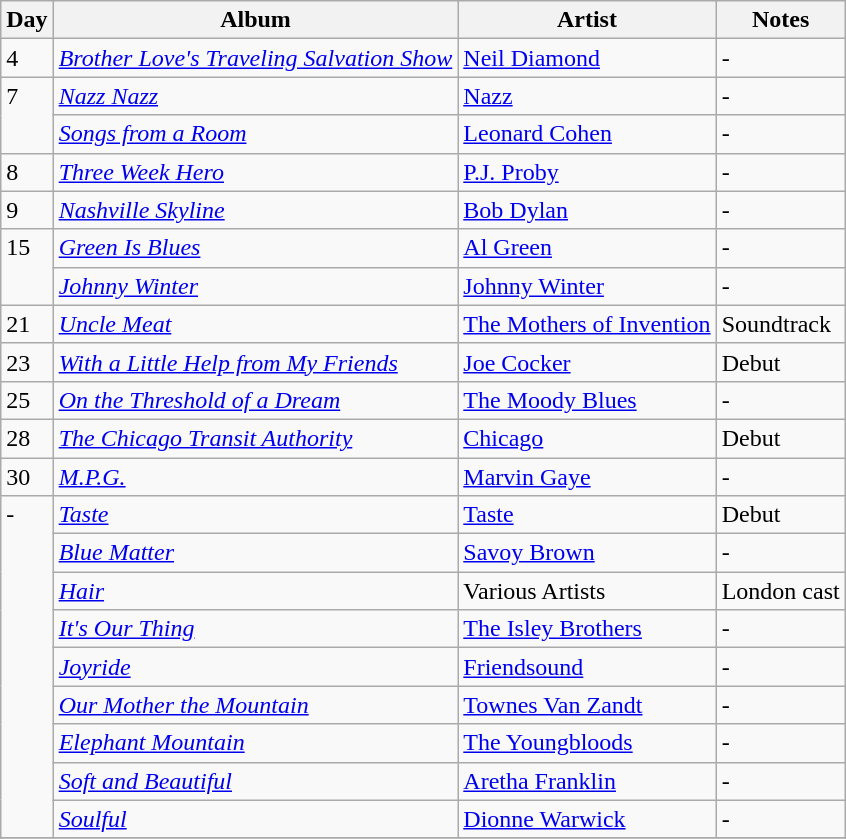<table class="wikitable">
<tr>
<th>Day</th>
<th>Album</th>
<th>Artist</th>
<th>Notes</th>
</tr>
<tr>
<td style="vertical-align:top;">4</td>
<td><em><a href='#'>Brother Love's Traveling Salvation Show</a></em></td>
<td><a href='#'>Neil Diamond</a></td>
<td>-</td>
</tr>
<tr>
<td rowspan="2" style="vertical-align:top;">7</td>
<td><em><a href='#'>Nazz Nazz</a></em></td>
<td><a href='#'>Nazz</a></td>
<td>-</td>
</tr>
<tr>
<td><em><a href='#'>Songs from a Room</a></em></td>
<td><a href='#'>Leonard Cohen</a></td>
<td>-</td>
</tr>
<tr>
<td style="vertical-align:top;">8</td>
<td><em><a href='#'>Three Week Hero</a></em></td>
<td><a href='#'>P.J. Proby</a></td>
<td>-</td>
</tr>
<tr>
<td style="vertical-align:top;">9</td>
<td><em><a href='#'>Nashville Skyline</a></em></td>
<td><a href='#'>Bob Dylan</a></td>
<td>-</td>
</tr>
<tr>
<td rowspan="2" style="vertical-align:top;">15</td>
<td><em><a href='#'>Green Is Blues</a></em></td>
<td><a href='#'>Al Green</a></td>
<td>-</td>
</tr>
<tr>
<td><em><a href='#'>Johnny Winter</a></em></td>
<td><a href='#'>Johnny Winter</a></td>
<td>-</td>
</tr>
<tr>
<td style="vertical-align:top;">21</td>
<td><em><a href='#'>Uncle Meat</a></em></td>
<td><a href='#'>The Mothers of Invention</a></td>
<td>Soundtrack</td>
</tr>
<tr>
<td style="vertical-align:top;">23</td>
<td><em><a href='#'>With a Little Help from My Friends</a></em></td>
<td><a href='#'>Joe Cocker</a></td>
<td>Debut</td>
</tr>
<tr>
<td style="vertical-align:top;">25</td>
<td><em><a href='#'>On the Threshold of a Dream</a></em></td>
<td><a href='#'>The Moody Blues</a></td>
<td>-</td>
</tr>
<tr>
<td style="vertical-align:top;">28</td>
<td><em><a href='#'>The Chicago Transit Authority</a></em></td>
<td><a href='#'>Chicago</a></td>
<td>Debut</td>
</tr>
<tr>
<td style="vertical-align:top;">30</td>
<td><em><a href='#'>M.P.G.</a></em></td>
<td><a href='#'>Marvin Gaye</a></td>
<td>-</td>
</tr>
<tr>
<td rowspan="9" style="vertical-align:top;">-</td>
<td><em><a href='#'>Taste</a></em></td>
<td><a href='#'>Taste</a></td>
<td>Debut</td>
</tr>
<tr>
<td><em><a href='#'>Blue Matter</a></em></td>
<td><a href='#'>Savoy Brown</a></td>
<td>-</td>
</tr>
<tr>
<td><em><a href='#'>Hair</a></em></td>
<td>Various Artists</td>
<td>London cast</td>
</tr>
<tr>
<td><em><a href='#'>It's Our Thing</a></em></td>
<td><a href='#'>The Isley Brothers</a></td>
<td>-</td>
</tr>
<tr>
<td><em><a href='#'>Joyride</a></em></td>
<td><a href='#'>Friendsound</a></td>
<td>-</td>
</tr>
<tr>
<td><em><a href='#'>Our Mother the Mountain</a></em></td>
<td><a href='#'>Townes Van Zandt</a></td>
<td>-</td>
</tr>
<tr>
<td><em><a href='#'>Elephant Mountain</a></em></td>
<td><a href='#'>The Youngbloods</a></td>
<td>-</td>
</tr>
<tr>
<td><em><a href='#'>Soft and Beautiful</a></em></td>
<td><a href='#'>Aretha Franklin</a></td>
<td>-</td>
</tr>
<tr>
<td><em><a href='#'>Soulful</a></em></td>
<td><a href='#'>Dionne Warwick</a></td>
<td>-</td>
</tr>
<tr>
</tr>
</table>
